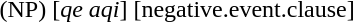<table>
<tr>
<td></td>
<td>(NP)</td>
<td>[<em>qe aqi</em>]</td>
<td>[negative.event.clause]</td>
</tr>
</table>
